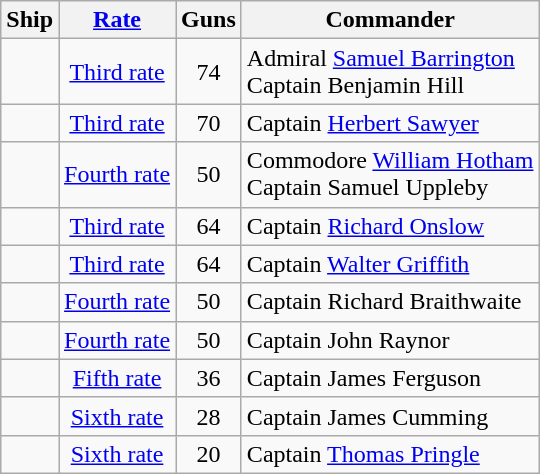<table class="wikitable" border="1">
<tr>
<th>Ship</th>
<th><a href='#'>Rate</a></th>
<th>Guns</th>
<th>Commander</th>
</tr>
<tr>
<td></td>
<td align= center><a href='#'>Third rate</a></td>
<td align= center>74</td>
<td>Admiral <a href='#'>Samuel Barrington</a><br>Captain Benjamin Hill</td>
</tr>
<tr>
<td></td>
<td align= center><a href='#'>Third rate</a></td>
<td align= center>70</td>
<td>Captain <a href='#'>Herbert Sawyer</a></td>
</tr>
<tr>
<td></td>
<td align= center><a href='#'>Fourth rate</a></td>
<td align= center>50</td>
<td>Commodore <a href='#'>William Hotham</a><br>Captain Samuel Uppleby</td>
</tr>
<tr>
<td></td>
<td align= center><a href='#'>Third rate</a></td>
<td align= center>64</td>
<td>Captain <a href='#'>Richard Onslow</a></td>
</tr>
<tr>
<td></td>
<td align= center><a href='#'>Third rate</a></td>
<td align= center>64</td>
<td>Captain <a href='#'>Walter Griffith</a></td>
</tr>
<tr>
<td></td>
<td align= center><a href='#'>Fourth rate</a></td>
<td align= center>50</td>
<td>Captain Richard Braithwaite</td>
</tr>
<tr>
<td></td>
<td align= center><a href='#'>Fourth rate</a></td>
<td align= center>50</td>
<td>Captain John Raynor</td>
</tr>
<tr>
<td></td>
<td align= center><a href='#'>Fifth rate</a></td>
<td align= center>36</td>
<td>Captain James Ferguson</td>
</tr>
<tr>
<td></td>
<td align= center><a href='#'>Sixth rate</a></td>
<td align= center>28</td>
<td>Captain James Cumming</td>
</tr>
<tr>
<td></td>
<td align= center><a href='#'>Sixth rate</a></td>
<td align= center>20</td>
<td>Captain <a href='#'>Thomas Pringle</a></td>
</tr>
</table>
